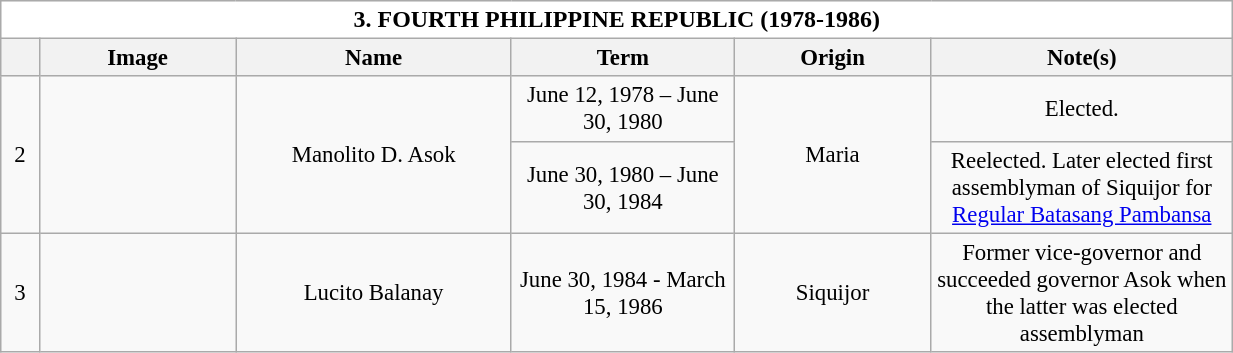<table class="wikitable collapsible collapsed" style="vertical-align:top;text-align:center;font-size:95%;">
<tr>
<th style="background-color:white;font-size:105%;width:51em;" colspan=6>3. FOURTH PHILIPPINE REPUBLIC (1978-1986)</th>
</tr>
<tr>
<th style="width: 1em;text-align:center"></th>
<th style="width: 7em;text-align:center">Image</th>
<th style="width: 10em;text-align:center">Name</th>
<th style="width: 8em;text-align:center">Term</th>
<th style="width: 7em;text-align:center">Origin</th>
<th style="width: 11em;text-align:center">Note(s)</th>
</tr>
<tr>
<td rowspan=2>2</td>
<td rowspan=2></td>
<td rowspan=2>Manolito D. Asok</td>
<td>June 12, 1978 – June 30, 1980</td>
<td rowspan=2>Maria</td>
<td>Elected.</td>
</tr>
<tr>
<td>June 30, 1980 – June 30, 1984</td>
<td>Reelected. Later elected first assemblyman of Siquijor for <a href='#'>Regular Batasang Pambansa</a></td>
</tr>
<tr>
<td>3</td>
<td></td>
<td>Lucito Balanay</td>
<td>June 30, 1984 - March 15, 1986</td>
<td>Siquijor</td>
<td>Former vice-governor and succeeded governor Asok when the latter was elected assemblyman</td>
</tr>
</table>
